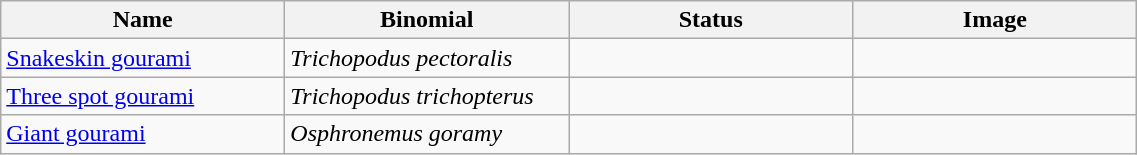<table width=60% class="wikitable">
<tr>
<th width=20%>Name</th>
<th width=20%>Binomial</th>
<th width=20%>Status</th>
<th width=20%>Image</th>
</tr>
<tr>
<td><a href='#'>Snakeskin gourami</a></td>
<td><em>Trichopodus pectoralis</em></td>
<td></td>
<td></td>
</tr>
<tr>
<td><a href='#'>Three spot gourami</a></td>
<td><em>Trichopodus trichopterus</em></td>
<td></td>
<td></td>
</tr>
<tr>
<td><a href='#'>Giant gourami</a></td>
<td><em>Osphronemus goramy</em></td>
<td></td>
<td></td>
</tr>
</table>
